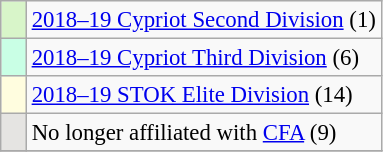<table class="wikitable" style="text-align:left; font-size:95%;">
<tr>
<td style="width:10px; background:#D8F5C9;"></td>
<td><a href='#'>2018–19 Cypriot Second Division</a> (1)</td>
</tr>
<tr>
<td style="width:10px; background:#C9FFE5;"></td>
<td><a href='#'>2018–19 Cypriot Third Division</a> (6)</td>
</tr>
<tr>
<td style="width:10px; background:#FFFDDF;"></td>
<td><a href='#'>2018–19 STOK Elite Division</a> (14)</td>
</tr>
<tr>
<td style="width:10px; background:#E5E4E2;"></td>
<td>No longer affiliated with <a href='#'>CFA</a> (9)</td>
</tr>
<tr>
</tr>
</table>
